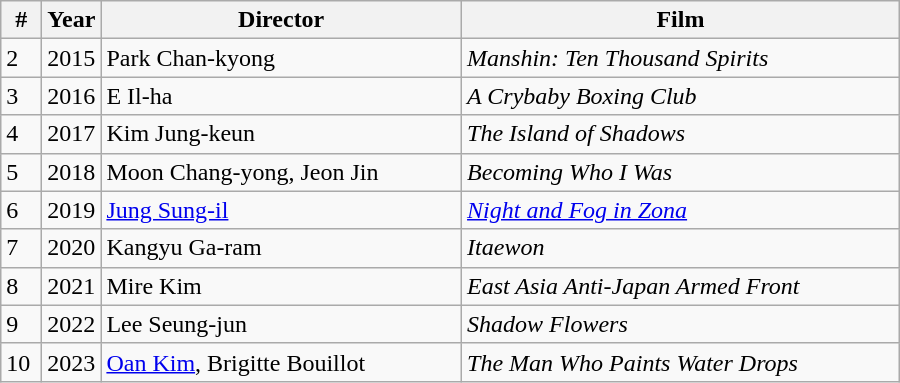<table class="wikitable" style="width:600px">
<tr>
<th width=20>#</th>
<th width=30>Year</th>
<th>Director</th>
<th>Film</th>
</tr>
<tr>
<td>2</td>
<td>2015</td>
<td>Park Chan-kyong</td>
<td><em>Manshin: Ten Thousand Spirits</em></td>
</tr>
<tr>
<td>3</td>
<td>2016</td>
<td>E Il-ha</td>
<td><em>A Crybaby Boxing Club</em></td>
</tr>
<tr>
<td>4</td>
<td>2017</td>
<td>Kim Jung-keun</td>
<td><em>The Island of Shadows</em></td>
</tr>
<tr>
<td>5</td>
<td>2018</td>
<td>Moon Chang-yong, Jeon Jin</td>
<td><em>Becoming Who I Was</em></td>
</tr>
<tr>
<td>6</td>
<td>2019</td>
<td><a href='#'>Jung Sung-il</a></td>
<td><em><a href='#'>Night and Fog in Zona</a></em></td>
</tr>
<tr>
<td>7</td>
<td>2020</td>
<td>Kangyu Ga-ram</td>
<td><em>Itaewon</em></td>
</tr>
<tr>
<td>8</td>
<td>2021</td>
<td>Mire Kim</td>
<td><em>East Asia Anti-Japan Armed Front</em></td>
</tr>
<tr>
<td>9</td>
<td>2022</td>
<td>Lee Seung-jun</td>
<td><em>Shadow Flowers</em></td>
</tr>
<tr>
<td>10</td>
<td>2023</td>
<td><a href='#'>Oan Kim</a>, Brigitte Bouillot</td>
<td><em>The Man Who Paints Water Drops</em></td>
</tr>
</table>
